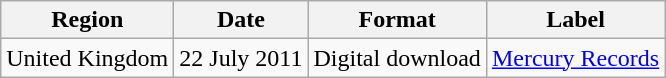<table class=wikitable>
<tr>
<th>Region</th>
<th>Date</th>
<th>Format</th>
<th>Label</th>
</tr>
<tr>
<td>United Kingdom</td>
<td>22 July 2011</td>
<td>Digital download</td>
<td><a href='#'>Mercury Records</a></td>
</tr>
</table>
